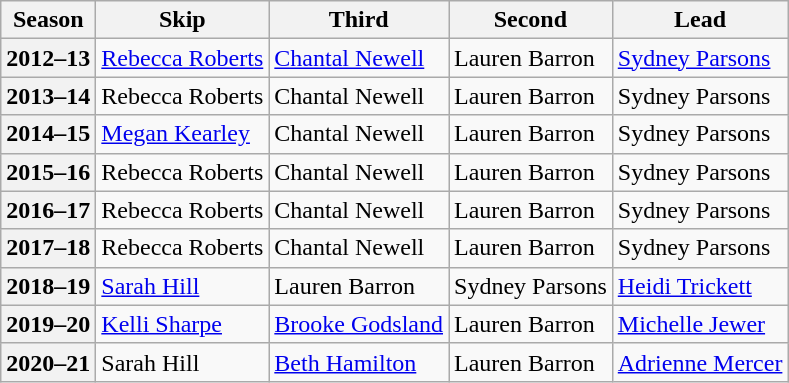<table class="wikitable">
<tr>
<th scope="col">Season</th>
<th scope="col">Skip</th>
<th scope="col">Third</th>
<th scope="col">Second</th>
<th scope="col">Lead</th>
</tr>
<tr>
<th scope="row">2012–13</th>
<td><a href='#'>Rebecca Roberts</a></td>
<td><a href='#'>Chantal Newell</a></td>
<td>Lauren Barron</td>
<td><a href='#'>Sydney Parsons</a></td>
</tr>
<tr>
<th scope="row">2013–14</th>
<td>Rebecca Roberts</td>
<td>Chantal Newell</td>
<td>Lauren Barron</td>
<td>Sydney Parsons</td>
</tr>
<tr>
<th scope="row">2014–15</th>
<td><a href='#'>Megan Kearley</a></td>
<td>Chantal Newell</td>
<td>Lauren Barron</td>
<td>Sydney Parsons</td>
</tr>
<tr>
<th scope="row">2015–16</th>
<td>Rebecca Roberts</td>
<td>Chantal Newell</td>
<td>Lauren Barron</td>
<td>Sydney Parsons</td>
</tr>
<tr>
<th scope="row">2016–17</th>
<td>Rebecca Roberts</td>
<td>Chantal Newell</td>
<td>Lauren Barron</td>
<td>Sydney Parsons</td>
</tr>
<tr>
<th scope="row">2017–18</th>
<td>Rebecca Roberts</td>
<td>Chantal Newell</td>
<td>Lauren Barron</td>
<td>Sydney Parsons</td>
</tr>
<tr>
<th scope="row">2018–19</th>
<td><a href='#'>Sarah Hill</a></td>
<td>Lauren Barron</td>
<td>Sydney Parsons</td>
<td><a href='#'>Heidi Trickett</a></td>
</tr>
<tr>
<th scope="row">2019–20</th>
<td><a href='#'>Kelli Sharpe</a></td>
<td><a href='#'>Brooke Godsland</a></td>
<td>Lauren Barron</td>
<td><a href='#'>Michelle Jewer</a></td>
</tr>
<tr>
<th scope="row">2020–21</th>
<td>Sarah Hill</td>
<td><a href='#'>Beth Hamilton</a></td>
<td>Lauren Barron</td>
<td><a href='#'>Adrienne Mercer</a></td>
</tr>
</table>
